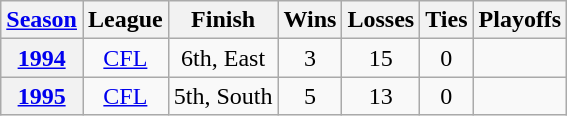<table class="wikitable" style="text-align:center">
<tr>
<th><a href='#'>Season</a></th>
<th>League</th>
<th>Finish</th>
<th>Wins</th>
<th>Losses</th>
<th>Ties</th>
<th>Playoffs</th>
</tr>
<tr>
<th><a href='#'>1994</a></th>
<td><a href='#'>CFL</a></td>
<td>6th, East</td>
<td>3</td>
<td>15</td>
<td>0</td>
<td></td>
</tr>
<tr>
<th><a href='#'>1995</a></th>
<td><a href='#'>CFL</a></td>
<td>5th, South</td>
<td>5</td>
<td>13</td>
<td>0</td>
<td></td>
</tr>
</table>
